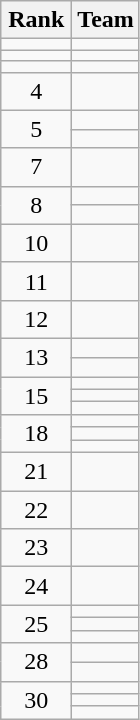<table class="wikitable" style="text-align: center;">
<tr>
<th width=40>Rank</th>
<th>Team</th>
</tr>
<tr>
<td></td>
<td align=left></td>
</tr>
<tr>
<td></td>
<td align=left></td>
</tr>
<tr>
<td></td>
<td align=left></td>
</tr>
<tr>
<td>4</td>
<td align=left></td>
</tr>
<tr>
<td rowspan=2>5</td>
<td align=left></td>
</tr>
<tr>
<td align=left></td>
</tr>
<tr>
<td>7</td>
<td align=left></td>
</tr>
<tr>
<td rowspan=2>8</td>
<td align=left></td>
</tr>
<tr>
<td align=left></td>
</tr>
<tr>
<td>10</td>
<td align=left></td>
</tr>
<tr>
<td>11</td>
<td align=left></td>
</tr>
<tr>
<td>12</td>
<td align=left></td>
</tr>
<tr>
<td rowspan=2>13</td>
<td align=left></td>
</tr>
<tr>
<td align=left></td>
</tr>
<tr>
<td rowspan=3>15</td>
<td align=left></td>
</tr>
<tr>
<td align=left></td>
</tr>
<tr>
<td align=left></td>
</tr>
<tr>
<td rowspan=3>18</td>
<td align=left></td>
</tr>
<tr>
<td align=left></td>
</tr>
<tr>
<td align=left></td>
</tr>
<tr>
<td>21</td>
<td align=left></td>
</tr>
<tr>
<td>22</td>
<td align=left></td>
</tr>
<tr>
<td>23</td>
<td align=left></td>
</tr>
<tr>
<td>24</td>
<td align=left></td>
</tr>
<tr>
<td rowspan=3>25</td>
<td align=left></td>
</tr>
<tr>
<td align=left></td>
</tr>
<tr>
<td align=left></td>
</tr>
<tr>
<td rowspan=2>28</td>
<td align=left></td>
</tr>
<tr>
<td align=left></td>
</tr>
<tr>
<td rowspan=3>30</td>
<td align=left></td>
</tr>
<tr>
<td align=left></td>
</tr>
<tr>
<td align=left></td>
</tr>
</table>
